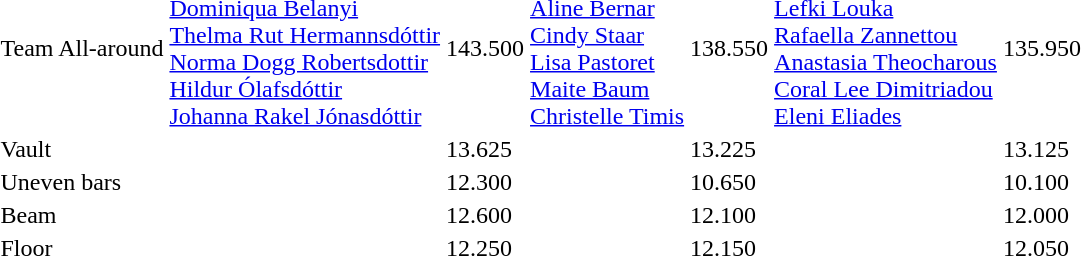<table>
<tr>
<td>Team All-around</td>
<td><br><a href='#'>Dominiqua Belanyi</a><br><a href='#'>Thelma Rut Hermannsdóttir</a><br><a href='#'>Norma Dogg Robertsdottir</a><br><a href='#'>Hildur Ólafsdóttir</a><br><a href='#'>Johanna Rakel Jónasdóttir</a></td>
<td>143.500</td>
<td><br><a href='#'>Aline Bernar</a><br><a href='#'>Cindy Staar</a><br><a href='#'>Lisa Pastoret</a><br><a href='#'>Maite Baum</a><br><a href='#'>Christelle Timis</a></td>
<td>138.550</td>
<td><br><a href='#'>Lefki Louka</a><br><a href='#'>Rafaella Zannettou</a><br><a href='#'>Anastasia Theocharous</a><br><a href='#'>Coral Lee Dimitriadou</a><br><a href='#'>Eleni Eliades</a></td>
<td>135.950</td>
</tr>
<tr>
<td>Vault</td>
<td></td>
<td>13.625</td>
<td></td>
<td>13.225</td>
<td></td>
<td>13.125</td>
</tr>
<tr>
<td>Uneven bars</td>
<td></td>
<td>12.300</td>
<td></td>
<td>10.650</td>
<td></td>
<td>10.100</td>
</tr>
<tr>
<td>Beam</td>
<td></td>
<td>12.600</td>
<td></td>
<td>12.100</td>
<td><br></td>
<td>12.000</td>
</tr>
<tr>
<td>Floor</td>
<td></td>
<td>12.250</td>
<td></td>
<td>12.150</td>
<td></td>
<td>12.050</td>
</tr>
</table>
